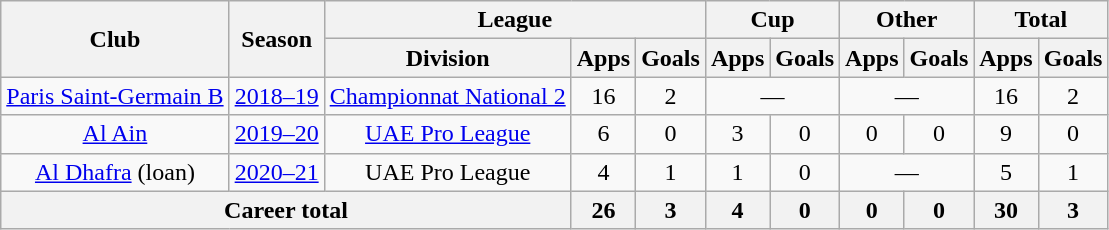<table class="wikitable" style="text-align: center">
<tr>
<th rowspan="2">Club</th>
<th rowspan="2">Season</th>
<th colspan="3">League</th>
<th colspan="2">Cup</th>
<th colspan="2">Other</th>
<th colspan="2">Total</th>
</tr>
<tr>
<th>Division</th>
<th>Apps</th>
<th>Goals</th>
<th>Apps</th>
<th>Goals</th>
<th>Apps</th>
<th>Goals</th>
<th>Apps</th>
<th>Goals</th>
</tr>
<tr>
<td><a href='#'>Paris Saint-Germain B</a></td>
<td><a href='#'>2018–19</a></td>
<td><a href='#'>Championnat National 2</a></td>
<td>16</td>
<td>2</td>
<td colspan="2">—</td>
<td colspan="2">—</td>
<td>16</td>
<td>2</td>
</tr>
<tr>
<td><a href='#'>Al Ain</a></td>
<td><a href='#'>2019–20</a></td>
<td><a href='#'>UAE Pro League</a></td>
<td>6</td>
<td>0</td>
<td>3</td>
<td>0</td>
<td>0</td>
<td>0</td>
<td>9</td>
<td>0</td>
</tr>
<tr>
<td><a href='#'>Al Dhafra</a> (loan)</td>
<td><a href='#'>2020–21</a></td>
<td>UAE Pro League</td>
<td>4</td>
<td>1</td>
<td>1</td>
<td>0</td>
<td colspan="2">—</td>
<td>5</td>
<td>1</td>
</tr>
<tr>
<th colspan="3"><strong>Career total</strong></th>
<th>26</th>
<th>3</th>
<th>4</th>
<th>0</th>
<th>0</th>
<th>0</th>
<th>30</th>
<th>3</th>
</tr>
</table>
